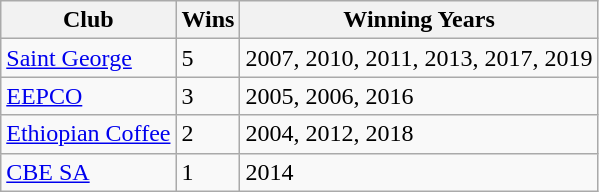<table class="wikitable">
<tr>
<th>Club</th>
<th>Wins</th>
<th>Winning Years</th>
</tr>
<tr>
<td><a href='#'>Saint George</a></td>
<td>5</td>
<td>2007, 2010, 2011, 2013, 2017, 2019</td>
</tr>
<tr>
<td><a href='#'>EEPCO</a></td>
<td>3</td>
<td>2005, 2006, 2016</td>
</tr>
<tr>
<td><a href='#'>Ethiopian Coffee</a></td>
<td>2</td>
<td>2004, 2012, 2018</td>
</tr>
<tr>
<td><a href='#'>CBE SA</a></td>
<td>1</td>
<td>2014</td>
</tr>
</table>
